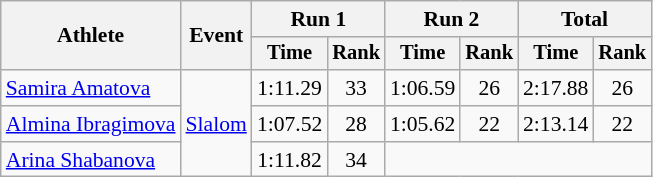<table class="wikitable" style="font-size:90%">
<tr>
<th rowspan=2>Athlete</th>
<th rowspan=2>Event</th>
<th colspan=2>Run 1</th>
<th colspan=2>Run 2</th>
<th colspan=2>Total</th>
</tr>
<tr style="font-size:95%">
<th>Time</th>
<th>Rank</th>
<th>Time</th>
<th>Rank</th>
<th>Time</th>
<th>Rank</th>
</tr>
<tr align=center>
<td align=left><a href='#'>Samira Amatova</a></td>
<td align=left rowspan=3><a href='#'>Slalom</a></td>
<td>1:11.29</td>
<td>33</td>
<td>1:06.59</td>
<td>26</td>
<td>2:17.88</td>
<td>26</td>
</tr>
<tr align=center>
<td align=left><a href='#'>Almina Ibragimova</a></td>
<td>1:07.52</td>
<td>28</td>
<td>1:05.62</td>
<td>22</td>
<td>2:13.14</td>
<td>22</td>
</tr>
<tr align=center>
<td align=left><a href='#'>Arina Shabanova</a></td>
<td>1:11.82</td>
<td>34</td>
<td colspan=4></td>
</tr>
</table>
